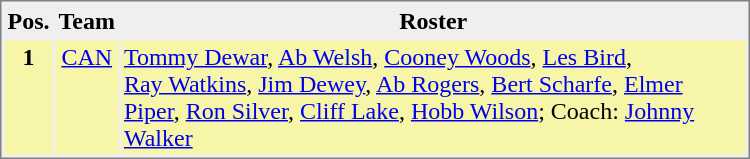<table style="border-style:solid; border-width:1px; border-color:#808080; background-color:#EFEFEF;" cellspacing="2" cellpadding="2" width="500">
<tr bgcolor="#EFEFEF">
<th>Pos.</th>
<th>Team</th>
<th>Roster</th>
</tr>
<tr align="center" valign="top" bgcolor="#F7F6A8">
<th>1</th>
<td><a href='#'>CAN</a></td>
<td align="left"><a href='#'>Tommy Dewar</a>, <a href='#'>Ab Welsh</a>, <a href='#'>Cooney Woods</a>, <a href='#'>Les Bird</a>,<br><a href='#'>Ray Watkins</a>, <a href='#'>Jim Dewey</a>, <a href='#'>Ab Rogers</a>, <a href='#'>Bert Scharfe</a>,
<a href='#'>Elmer Piper</a>, <a href='#'>Ron Silver</a>, <a href='#'>Cliff Lake</a>, <a href='#'>Hobb Wilson</a>; Coach: <a href='#'>Johnny Walker</a></td>
</tr>
</table>
